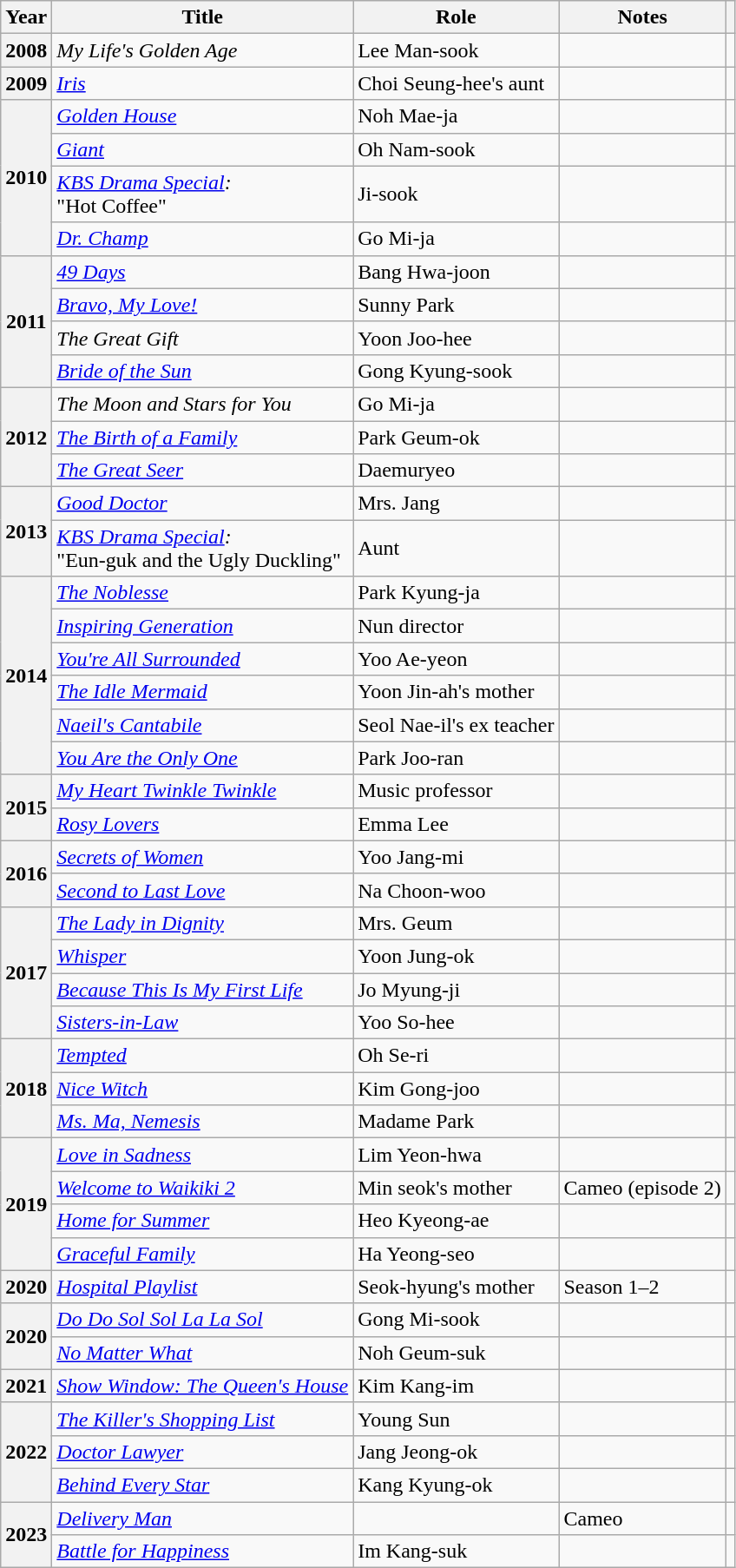<table class="wikitable plainrowheaders sortable">
<tr>
<th scope="col">Year</th>
<th scope="col">Title</th>
<th scope="col">Role</th>
<th scope="col">Notes</th>
<th scope="col" class="unsortable"></th>
</tr>
<tr>
<th scope="row">2008</th>
<td><em>My Life's Golden Age</em></td>
<td>Lee Man-sook</td>
<td></td>
<td style="text-align:center"></td>
</tr>
<tr>
<th scope="row">2009</th>
<td><em><a href='#'>Iris</a></em></td>
<td>Choi Seung-hee's aunt</td>
<td></td>
<td style="text-align:center"></td>
</tr>
<tr>
<th scope="row" rowspan="4">2010</th>
<td><em><a href='#'>Golden House</a></em></td>
<td>Noh Mae-ja</td>
<td></td>
<td style="text-align:center"></td>
</tr>
<tr>
<td><em><a href='#'>Giant</a></em></td>
<td>Oh Nam-sook</td>
<td></td>
<td style="text-align:center"></td>
</tr>
<tr>
<td><em><a href='#'>KBS Drama Special</a>:</em><br>"Hot Coffee"</td>
<td>Ji-sook</td>
<td></td>
<td style="text-align:center"></td>
</tr>
<tr>
<td><em><a href='#'>Dr. Champ</a></em></td>
<td>Go Mi-ja</td>
<td></td>
<td style="text-align:center"></td>
</tr>
<tr>
<th scope="row" rowspan="4">2011</th>
<td><em><a href='#'>49 Days</a></em></td>
<td>Bang Hwa-joon</td>
<td></td>
<td style="text-align:center"></td>
</tr>
<tr>
<td><em><a href='#'>Bravo, My Love!</a></em></td>
<td>Sunny Park</td>
<td></td>
<td style="text-align:center"></td>
</tr>
<tr>
<td><em>The Great Gift</em></td>
<td>Yoon Joo-hee</td>
<td></td>
<td style="text-align:center"></td>
</tr>
<tr>
<td><em><a href='#'>Bride of the Sun</a></em></td>
<td>Gong Kyung-sook</td>
<td></td>
<td style="text-align:center"></td>
</tr>
<tr>
<th scope="row" rowspan="3">2012</th>
<td><em>The Moon and Stars for You</em></td>
<td>Go Mi-ja</td>
<td></td>
<td style="text-align:center"></td>
</tr>
<tr>
<td><em><a href='#'>The Birth of a Family</a></em></td>
<td>Park Geum-ok</td>
<td></td>
<td style="text-align:center"></td>
</tr>
<tr>
<td><em><a href='#'>The Great Seer</a></em></td>
<td>Daemuryeo</td>
<td></td>
<td style="text-align:center"></td>
</tr>
<tr>
<th scope="row" rowspan="2">2013</th>
<td><em><a href='#'>Good Doctor</a></em></td>
<td>Mrs. Jang</td>
<td></td>
<td style="text-align:center"></td>
</tr>
<tr>
<td><em><a href='#'>KBS Drama Special</a>:</em><br>"Eun-guk and the Ugly Duckling"</td>
<td>Aunt</td>
<td></td>
<td style="text-align:center"></td>
</tr>
<tr>
<th scope="row" rowspan="6">2014</th>
<td><em><a href='#'>The Noblesse</a></em></td>
<td>Park Kyung-ja</td>
<td></td>
<td style="text-align:center"></td>
</tr>
<tr>
<td><em><a href='#'>Inspiring Generation</a></em></td>
<td>Nun director</td>
<td></td>
<td style="text-align:center"></td>
</tr>
<tr>
<td><em><a href='#'>You're All Surrounded</a></em></td>
<td>Yoo Ae-yeon</td>
<td></td>
<td style="text-align:center"></td>
</tr>
<tr>
<td><em><a href='#'>The Idle Mermaid</a></em></td>
<td>Yoon Jin-ah's mother</td>
<td></td>
<td style="text-align:center"></td>
</tr>
<tr>
<td><em><a href='#'>Naeil's Cantabile</a></em></td>
<td>Seol Nae-il's ex teacher</td>
<td></td>
<td style="text-align:center"></td>
</tr>
<tr>
<td><em><a href='#'>You Are the Only One</a></em></td>
<td>Park Joo-ran</td>
<td></td>
<td style="text-align:center"></td>
</tr>
<tr>
<th scope="row" rowspan="2">2015</th>
<td><em><a href='#'>My Heart Twinkle Twinkle</a></em></td>
<td>Music professor</td>
<td></td>
<td style="text-align:center"></td>
</tr>
<tr>
<td><em><a href='#'>Rosy Lovers</a></em></td>
<td>Emma Lee</td>
<td></td>
<td style="text-align:center"></td>
</tr>
<tr>
<th scope="row" rowspan="2">2016</th>
<td><em><a href='#'>Secrets of Women</a></em></td>
<td>Yoo Jang-mi</td>
<td></td>
<td style="text-align:center"></td>
</tr>
<tr>
<td><em><a href='#'>Second to Last Love</a></em></td>
<td>Na Choon-woo</td>
<td></td>
<td style="text-align:center"></td>
</tr>
<tr>
<th scope="row" rowspan="4">2017</th>
<td><em><a href='#'>The Lady in Dignity</a></em></td>
<td>Mrs. Geum</td>
<td></td>
<td style="text-align:center"></td>
</tr>
<tr>
<td><em><a href='#'>Whisper</a></em></td>
<td>Yoon Jung-ok</td>
<td></td>
<td style="text-align:center"></td>
</tr>
<tr>
<td><em><a href='#'>Because This Is My First Life</a></em></td>
<td>Jo Myung-ji</td>
<td></td>
<td style="text-align:center"></td>
</tr>
<tr>
<td><em><a href='#'>Sisters-in-Law</a></em></td>
<td>Yoo So-hee</td>
<td></td>
<td style="text-align:center"></td>
</tr>
<tr>
<th scope="row" rowspan="3">2018</th>
<td><em><a href='#'>Tempted</a></em></td>
<td>Oh Se-ri</td>
<td></td>
<td style="text-align:center"></td>
</tr>
<tr>
<td><em><a href='#'>Nice Witch</a></em></td>
<td>Kim Gong-joo</td>
<td></td>
<td style="text-align:center"></td>
</tr>
<tr>
<td><em><a href='#'>Ms. Ma, Nemesis</a></em></td>
<td>Madame Park</td>
<td></td>
<td style="text-align:center"></td>
</tr>
<tr>
<th scope="row" rowspan="4">2019</th>
<td><em><a href='#'>Love in Sadness</a></em></td>
<td>Lim Yeon-hwa</td>
<td></td>
<td style="text-align:center"></td>
</tr>
<tr>
<td><em><a href='#'>Welcome to Waikiki 2</a></em></td>
<td>Min seok's mother</td>
<td>Cameo (episode 2)</td>
<td style="text-align:center"></td>
</tr>
<tr>
<td><em><a href='#'>Home for Summer</a></em></td>
<td>Heo Kyeong-ae</td>
<td></td>
<td style="text-align:center"></td>
</tr>
<tr>
<td><em><a href='#'>Graceful Family</a></em></td>
<td>Ha Yeong-seo</td>
<td></td>
<td style="text-align:center"></td>
</tr>
<tr>
<th scope="row">2020</th>
<td><em><a href='#'>Hospital Playlist</a></em></td>
<td>Seok-hyung's mother</td>
<td>Season 1–2</td>
<td style="text-align:center"></td>
</tr>
<tr>
<th scope="row" rowspan="2">2020</th>
<td><em><a href='#'>Do Do Sol Sol La La Sol</a></em></td>
<td>Gong Mi-sook</td>
<td></td>
<td style="text-align:center"></td>
</tr>
<tr>
<td><em><a href='#'>No Matter What</a></em></td>
<td>Noh Geum-suk</td>
<td></td>
<td style="text-align:center"></td>
</tr>
<tr>
<th scope="row">2021</th>
<td><em><a href='#'>Show Window: The Queen's House</a></em></td>
<td>Kim Kang-im</td>
<td></td>
<td style="text-align:center"></td>
</tr>
<tr>
<th scope="row" rowspan="3">2022</th>
<td><em><a href='#'>The Killer's Shopping List</a></em></td>
<td>Young Sun</td>
<td></td>
<td style="text-align:center"></td>
</tr>
<tr>
<td><em><a href='#'>Doctor Lawyer</a></em></td>
<td>Jang Jeong-ok</td>
<td></td>
<td style="text-align:center"></td>
</tr>
<tr>
<td><em><a href='#'>Behind Every Star</a></em></td>
<td>Kang Kyung-ok</td>
<td></td>
<td style="text-align:center"></td>
</tr>
<tr>
<th scope="row" rowspan="2">2023</th>
<td><em><a href='#'>Delivery Man</a></em></td>
<td></td>
<td>Cameo</td>
<td style="text-align:center"></td>
</tr>
<tr>
<td><em><a href='#'>Battle for Happiness</a></em></td>
<td>Im Kang-suk</td>
<td></td>
<td style="text-align:center"></td>
</tr>
</table>
